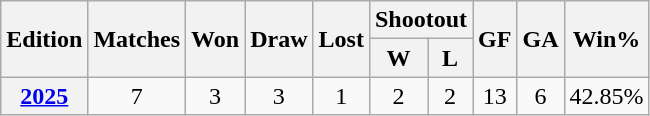<table class="wikitable" style="text-align:center">
<tr>
<th rowspan=2>Edition</th>
<th rowspan=2>Matches</th>
<th rowspan=2>Won</th>
<th rowspan=2>Draw</th>
<th rowspan=2>Lost</th>
<th colspan=2>Shootout</th>
<th rowspan=2>GF</th>
<th rowspan=2>GA</th>
<th rowspan=2>Win%</th>
</tr>
<tr>
<th>W</th>
<th>L</th>
</tr>
<tr>
<th><a href='#'>2025</a></th>
<td>7</td>
<td>3</td>
<td>3</td>
<td>1</td>
<td>2</td>
<td>2</td>
<td>13</td>
<td>6</td>
<td>42.85%</td>
</tr>
</table>
